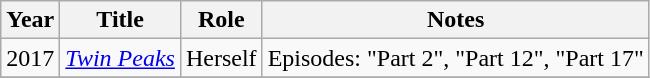<table class="wikitable sortable">
<tr>
<th>Year</th>
<th>Title</th>
<th>Role</th>
<th>Notes</th>
</tr>
<tr>
<td>2017</td>
<td><em><a href='#'>Twin Peaks</a></em></td>
<td>Herself</td>
<td>Episodes: "Part 2", "Part 12", "Part 17"</td>
</tr>
<tr>
</tr>
</table>
